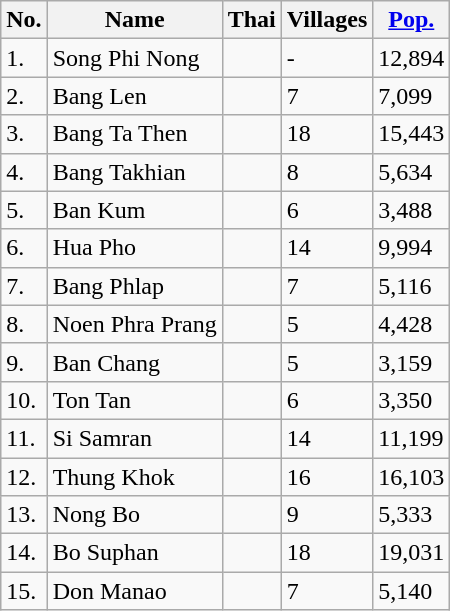<table class="wikitable sortable">
<tr>
<th>No.</th>
<th>Name</th>
<th>Thai</th>
<th>Villages</th>
<th><a href='#'>Pop.</a></th>
</tr>
<tr>
<td>1.</td>
<td>Song Phi Nong</td>
<td></td>
<td>-</td>
<td>12,894</td>
</tr>
<tr>
<td>2.</td>
<td>Bang Len</td>
<td></td>
<td>7</td>
<td>7,099</td>
</tr>
<tr>
<td>3.</td>
<td>Bang Ta Then</td>
<td></td>
<td>18</td>
<td>15,443</td>
</tr>
<tr>
<td>4.</td>
<td>Bang Takhian</td>
<td></td>
<td>8</td>
<td>5,634</td>
</tr>
<tr>
<td>5.</td>
<td>Ban Kum</td>
<td></td>
<td>6</td>
<td>3,488</td>
</tr>
<tr>
<td>6.</td>
<td>Hua Pho</td>
<td></td>
<td>14</td>
<td>9,994</td>
</tr>
<tr>
<td>7.</td>
<td>Bang Phlap</td>
<td></td>
<td>7</td>
<td>5,116</td>
</tr>
<tr>
<td>8.</td>
<td>Noen Phra Prang</td>
<td></td>
<td>5</td>
<td>4,428</td>
</tr>
<tr>
<td>9.</td>
<td>Ban Chang</td>
<td></td>
<td>5</td>
<td>3,159</td>
</tr>
<tr>
<td>10.</td>
<td>Ton Tan</td>
<td></td>
<td>6</td>
<td>3,350</td>
</tr>
<tr>
<td>11.</td>
<td>Si Samran</td>
<td></td>
<td>14</td>
<td>11,199</td>
</tr>
<tr>
<td>12.</td>
<td>Thung Khok</td>
<td></td>
<td>16</td>
<td>16,103</td>
</tr>
<tr>
<td>13.</td>
<td>Nong Bo</td>
<td></td>
<td>9</td>
<td>5,333</td>
</tr>
<tr>
<td>14.</td>
<td>Bo Suphan</td>
<td></td>
<td>18</td>
<td>19,031</td>
</tr>
<tr>
<td>15.</td>
<td>Don Manao</td>
<td></td>
<td>7</td>
<td>5,140</td>
</tr>
</table>
